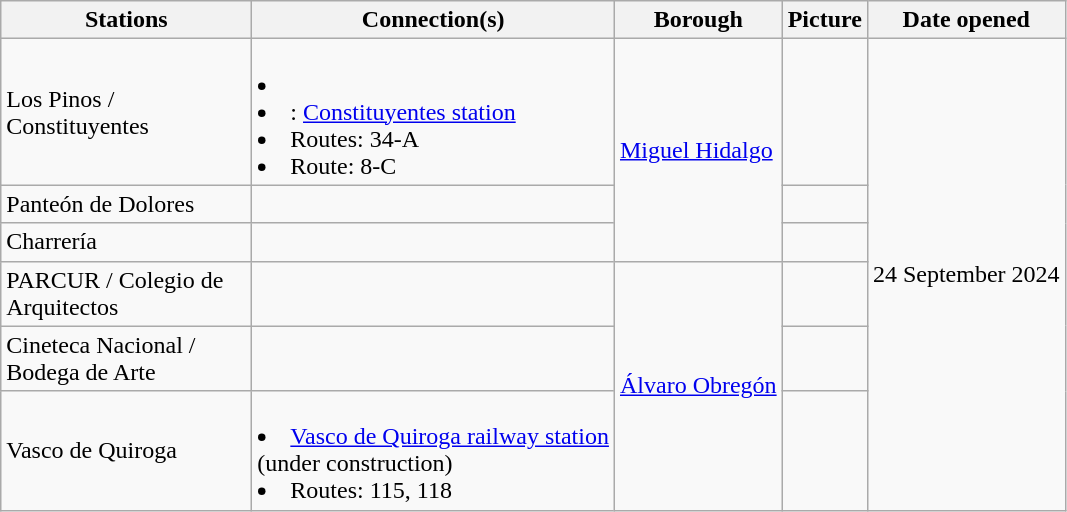<table class="wikitable">
<tr>
<th width="160px">Stations</th>
<th>Connection(s)</th>
<th>Borough</th>
<th>Picture</th>
<th>Date opened</th>
</tr>
<tr>
<td> Los Pinos / Constituyentes</td>
<td><br><li></li>
<li> : <a href='#'>Constituyentes station</a></li>
<li> Routes: 34-A</li>
<li> Route: 8-C</td>
<td rowspan=3><a href='#'>Miguel Hidalgo</a></td>
<td></td>
<td rowspan=6>24 September 2024</td>
</tr>
<tr>
<td> Panteón de Dolores</td>
<td></td>
<td></td>
</tr>
<tr>
<td> Charrería</td>
<td></td>
<td></td>
</tr>
<tr>
<td> PARCUR / Colegio de Arquitectos</td>
<td></td>
<td rowspan=3><a href='#'>Álvaro Obregón</a></td>
<td></td>
</tr>
<tr>
<td> Cineteca Nacional / Bodega de Arte</td>
<td></td>
<td></td>
</tr>
<tr>
<td> Vasco de Quiroga</td>
<td><br><li>  <a href='#'>Vasco de Quiroga railway station</a><br> (under construction)
<li> Routes: 115, 118</li></td>
<td></td>
</tr>
</table>
